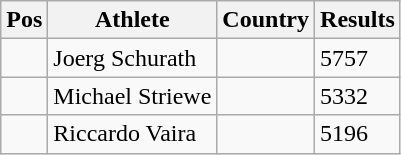<table class="wikitable">
<tr>
<th>Pos</th>
<th>Athlete</th>
<th>Country</th>
<th>Results</th>
</tr>
<tr>
<td align="center"></td>
<td>Joerg Schurath</td>
<td></td>
<td>5757</td>
</tr>
<tr>
<td align="center"></td>
<td>Michael Striewe</td>
<td></td>
<td>5332</td>
</tr>
<tr>
<td align="center"></td>
<td>Riccardo Vaira</td>
<td></td>
<td>5196</td>
</tr>
</table>
